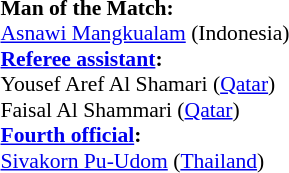<table style="width:100%; font-size:90%;">
<tr>
<td><br><strong>Man of the Match:</strong>
<br><a href='#'>Asnawi Mangkualam</a> (Indonesia)<br><strong><a href='#'>Referee assistant</a>:</strong>
<br>Yousef Aref Al Shamari (<a href='#'>Qatar</a>)
<br>Faisal Al Shammari (<a href='#'>Qatar</a>)
<br><strong><a href='#'>Fourth official</a>:</strong>
<br><a href='#'>Sivakorn Pu-Udom</a> (<a href='#'>Thailand</a>)</td>
</tr>
</table>
